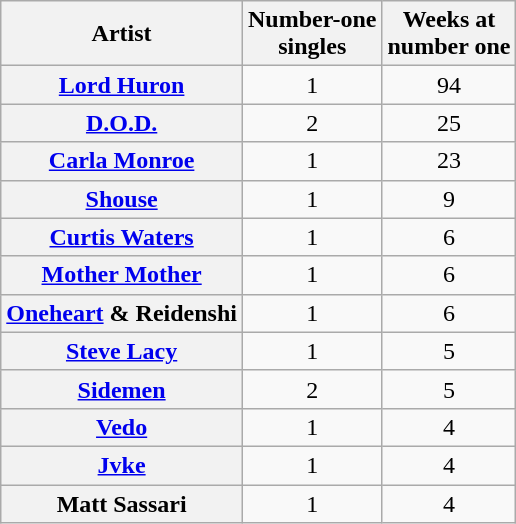<table class="wikitable plainrowheaders sortable">
<tr>
<th scope=col>Artist</th>
<th scope=col>Number-one<br>singles</th>
<th scope=col>Weeks at<br>number one</th>
</tr>
<tr>
<th scope=row><a href='#'>Lord Huron</a></th>
<td align=center>1</td>
<td align=center>94</td>
</tr>
<tr>
<th scope=row><a href='#'>D.O.D.</a></th>
<td align=center>2</td>
<td align=center>25</td>
</tr>
<tr>
<th scope=row><a href='#'>Carla Monroe</a></th>
<td align=center>1</td>
<td align=center>23</td>
</tr>
<tr>
<th scope=row><a href='#'>Shouse</a></th>
<td align=center>1</td>
<td align=center>9</td>
</tr>
<tr>
<th scope=row><a href='#'>Curtis Waters</a></th>
<td align=center>1</td>
<td align=center>6</td>
</tr>
<tr>
<th scope=row><a href='#'>Mother Mother</a></th>
<td align=center>1</td>
<td align=center>6</td>
</tr>
<tr>
<th scope=row><a href='#'>Oneheart</a> & Reidenshi</th>
<td align=center>1</td>
<td align=center>6</td>
</tr>
<tr>
<th scope=row><a href='#'>Steve Lacy</a></th>
<td align=center>1</td>
<td align=center>5</td>
</tr>
<tr>
<th scope=row><a href='#'>Sidemen</a></th>
<td align=center>2</td>
<td align=center>5</td>
</tr>
<tr>
<th scope=row><a href='#'>Vedo</a></th>
<td align=center>1</td>
<td align=center>4</td>
</tr>
<tr>
<th scope=row><a href='#'>Jvke</a></th>
<td align=center>1</td>
<td align=center>4</td>
</tr>
<tr>
<th scope=row>Matt Sassari</th>
<td align=center>1</td>
<td align=center>4</td>
</tr>
</table>
